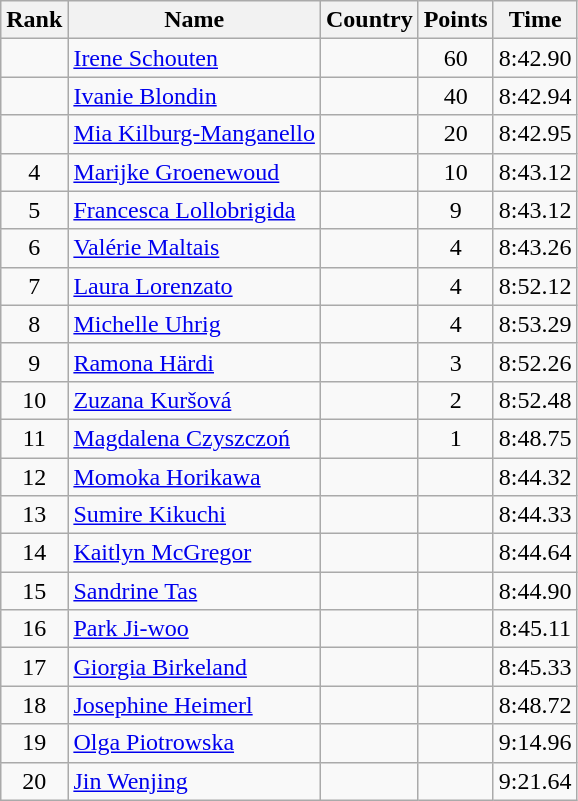<table class="wikitable sortable" style="text-align:center">
<tr>
<th>Rank</th>
<th>Name</th>
<th>Country</th>
<th>Points</th>
<th>Time</th>
</tr>
<tr>
<td></td>
<td align=left><a href='#'>Irene Schouten</a></td>
<td align=left></td>
<td>60</td>
<td>8:42.90</td>
</tr>
<tr>
<td></td>
<td align=left><a href='#'>Ivanie Blondin</a></td>
<td align=left></td>
<td>40</td>
<td>8:42.94</td>
</tr>
<tr>
<td></td>
<td align=left><a href='#'>Mia Kilburg-Manganello</a></td>
<td align=left></td>
<td>20</td>
<td>8:42.95</td>
</tr>
<tr>
<td>4</td>
<td align=left><a href='#'>Marijke Groenewoud</a></td>
<td align=left></td>
<td>10</td>
<td>8:43.12</td>
</tr>
<tr>
<td>5</td>
<td align=left><a href='#'>Francesca Lollobrigida</a></td>
<td align=left></td>
<td>9</td>
<td>8:43.12</td>
</tr>
<tr>
<td>6</td>
<td align=left><a href='#'>Valérie Maltais</a></td>
<td align=left></td>
<td>4</td>
<td>8:43.26</td>
</tr>
<tr>
<td>7</td>
<td align=left><a href='#'>Laura Lorenzato</a></td>
<td align=left></td>
<td>4</td>
<td>8:52.12</td>
</tr>
<tr>
<td>8</td>
<td align=left><a href='#'>Michelle Uhrig</a></td>
<td align=left></td>
<td>4</td>
<td>8:53.29</td>
</tr>
<tr>
<td>9</td>
<td align=left><a href='#'>Ramona Härdi</a></td>
<td align=left></td>
<td>3</td>
<td>8:52.26</td>
</tr>
<tr>
<td>10</td>
<td align=left><a href='#'>Zuzana Kuršová</a></td>
<td align=left></td>
<td>2</td>
<td>8:52.48</td>
</tr>
<tr>
<td>11</td>
<td align=left><a href='#'>Magdalena Czyszczoń</a></td>
<td align=left></td>
<td>1</td>
<td>8:48.75</td>
</tr>
<tr>
<td>12</td>
<td align=left><a href='#'>Momoka Horikawa</a></td>
<td align=left></td>
<td></td>
<td>8:44.32</td>
</tr>
<tr>
<td>13</td>
<td align=left><a href='#'>Sumire Kikuchi</a></td>
<td align=left></td>
<td></td>
<td>8:44.33</td>
</tr>
<tr>
<td>14</td>
<td align=left><a href='#'>Kaitlyn McGregor</a></td>
<td align=left></td>
<td></td>
<td>8:44.64</td>
</tr>
<tr>
<td>15</td>
<td align=left><a href='#'>Sandrine Tas</a></td>
<td align=left></td>
<td></td>
<td>8:44.90</td>
</tr>
<tr>
<td>16</td>
<td align=left><a href='#'>Park Ji-woo</a></td>
<td align=left></td>
<td></td>
<td>8:45.11</td>
</tr>
<tr>
<td>17</td>
<td align=left><a href='#'>Giorgia Birkeland</a></td>
<td align=left></td>
<td></td>
<td>8:45.33</td>
</tr>
<tr>
<td>18</td>
<td align=left><a href='#'>Josephine Heimerl</a></td>
<td align=left></td>
<td></td>
<td>8:48.72</td>
</tr>
<tr>
<td>19</td>
<td align=left><a href='#'>Olga Piotrowska</a></td>
<td align=left></td>
<td></td>
<td>9:14.96</td>
</tr>
<tr>
<td>20</td>
<td align=left><a href='#'>Jin Wenjing</a></td>
<td align=left></td>
<td></td>
<td>9:21.64</td>
</tr>
</table>
